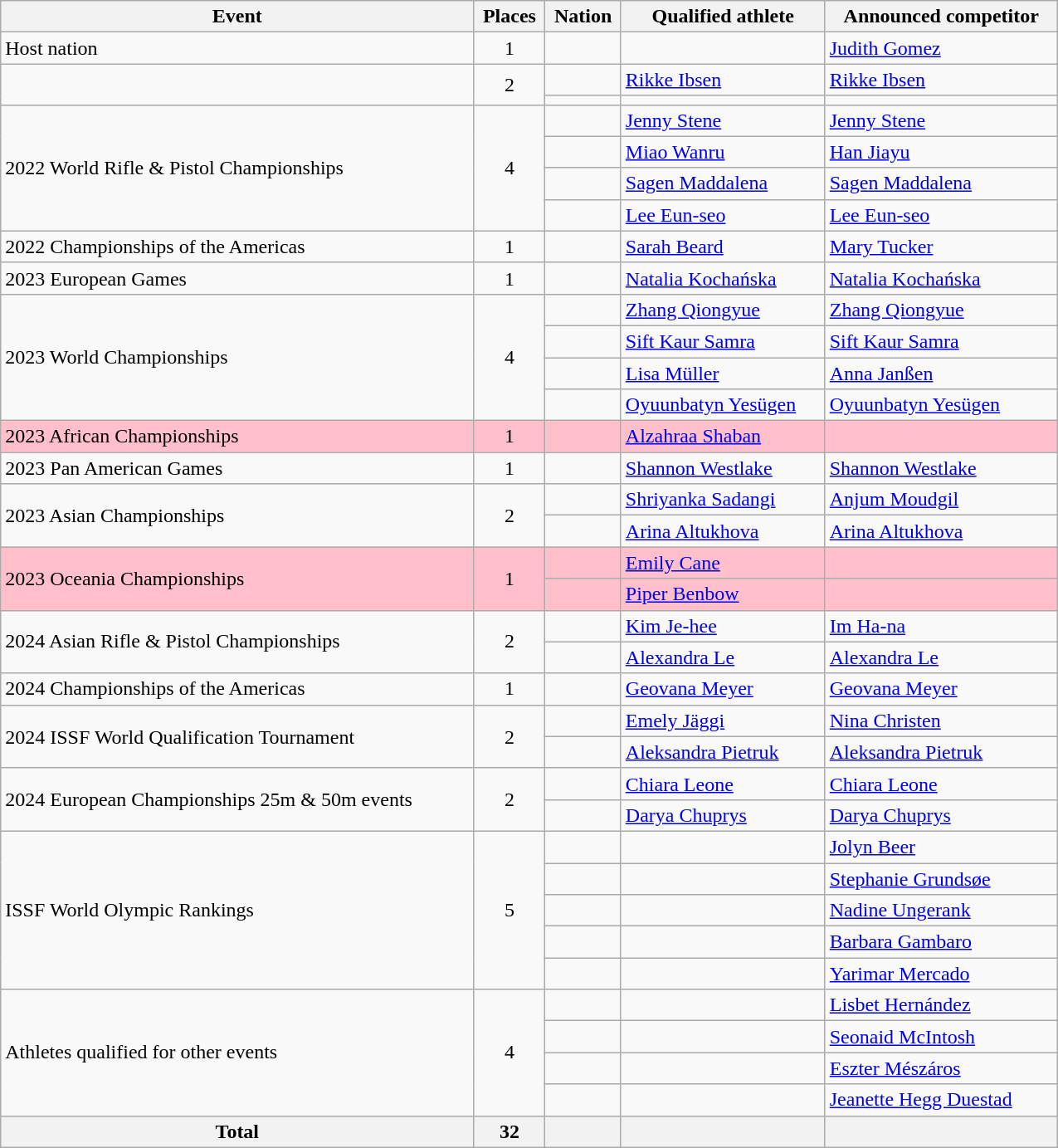<table class=wikitable style="text-align:left;" width=850>
<tr>
<th>Event</th>
<th width=50>Places</th>
<th>Nation</th>
<th>Qualified athlete</th>
<th>Announced competitor</th>
</tr>
<tr>
<td>Host nation</td>
<td align=center>1</td>
<td></td>
<td></td>
<td><a href='#'>Judith Gomez</a></td>
</tr>
<tr>
<td rowspan="2"></td>
<td rowspan=2 align=center>2</td>
<td></td>
<td><a href='#'>Rikke Ibsen</a></td>
<td><a href='#'>Rikke Ibsen</a></td>
</tr>
<tr>
<td></td>
<td></td>
<td></td>
</tr>
<tr>
<td rowspan="4">2022 World Rifle & Pistol Championships</td>
<td rowspan=4 align=center>4</td>
<td></td>
<td><a href='#'>Jenny Stene</a></td>
<td><a href='#'>Jenny Stene</a></td>
</tr>
<tr>
<td></td>
<td><a href='#'>Miao Wanru</a></td>
<td><a href='#'>Han Jiayu</a></td>
</tr>
<tr>
<td></td>
<td><a href='#'>Sagen Maddalena</a></td>
<td><a href='#'>Sagen Maddalena</a></td>
</tr>
<tr>
<td></td>
<td><a href='#'>Lee Eun-seo</a></td>
<td><a href='#'>Lee Eun-seo</a></td>
</tr>
<tr>
<td>2022 Championships of the Americas</td>
<td align=center>1</td>
<td></td>
<td><a href='#'>Sarah Beard</a></td>
<td><a href='#'>Mary Tucker</a></td>
</tr>
<tr>
<td>2023 European Games</td>
<td align=center>1</td>
<td></td>
<td><a href='#'>Natalia Kochańska</a></td>
<td><a href='#'>Natalia Kochańska</a></td>
</tr>
<tr>
<td rowspan="4">2023 World Championships</td>
<td rowspan=4 align=center>4</td>
<td></td>
<td><a href='#'>Zhang Qiongyue</a></td>
<td><a href='#'>Zhang Qiongyue</a></td>
</tr>
<tr>
<td></td>
<td><a href='#'>Sift Kaur Samra</a></td>
<td><a href='#'>Sift Kaur Samra</a></td>
</tr>
<tr>
<td></td>
<td><a href='#'>Lisa Müller</a></td>
<td><a href='#'>Anna Janßen</a></td>
</tr>
<tr>
<td></td>
<td><a href='#'>Oyuunbatyn Yesügen</a></td>
<td><a href='#'>Oyuunbatyn Yesügen</a></td>
</tr>
<tr style="background:pink;">
<td>2023 African Championships</td>
<td align=center>1</td>
<td></td>
<td><a href='#'>Alzahraa Shaban</a></td>
<td></td>
</tr>
<tr>
<td>2023 Pan American Games</td>
<td align=center>1</td>
<td></td>
<td><a href='#'>Shannon Westlake</a></td>
<td><a href='#'>Shannon Westlake</a></td>
</tr>
<tr>
<td rowspan="2">2023 Asian Championships</td>
<td rowspan=2 align=center>2</td>
<td></td>
<td><a href='#'>Shriyanka Sadangi</a></td>
<td><a href='#'>Anjum Moudgil</a></td>
</tr>
<tr>
<td></td>
<td><a href='#'>Arina Altukhova</a></td>
<td><a href='#'>Arina Altukhova</a></td>
</tr>
<tr style="background:pink;">
<td rowspan="2">2023 Oceania Championships</td>
<td rowspan=2 align=center>1</td>
<td></td>
<td><a href='#'>Emily Cane</a></td>
<td></td>
</tr>
<tr style="background:pink;">
<td></td>
<td><a href='#'>Piper Benbow</a></td>
<td></td>
</tr>
<tr>
<td rowspan="2">2024 Asian Rifle & Pistol Championships</td>
<td rowspan=2 align=center>2</td>
<td></td>
<td><a href='#'>Kim Je-hee</a></td>
<td><a href='#'>Im Ha-na</a></td>
</tr>
<tr>
<td></td>
<td><a href='#'>Alexandra Le</a></td>
<td><a href='#'>Alexandra Le</a></td>
</tr>
<tr>
<td>2024 Championships of the Americas</td>
<td align=center>1</td>
<td></td>
<td><a href='#'>Geovana Meyer</a></td>
<td><a href='#'>Geovana Meyer</a></td>
</tr>
<tr>
<td rowspan="2">2024 ISSF World Qualification Tournament</td>
<td rowspan=2 align=center>2</td>
<td></td>
<td><a href='#'>Emely Jäggi</a></td>
<td><a href='#'>Nina Christen</a></td>
</tr>
<tr>
<td></td>
<td><a href='#'>Aleksandra Pietruk</a></td>
<td><a href='#'>Aleksandra Pietruk</a></td>
</tr>
<tr>
<td rowspan="2">2024 European Championships 25m & 50m events</td>
<td rowspan=2 align=center>2</td>
<td></td>
<td><a href='#'>Chiara Leone</a></td>
<td><a href='#'>Chiara Leone</a></td>
</tr>
<tr>
<td></td>
<td><a href='#'>Darya Chuprys</a></td>
<td><a href='#'>Darya Chuprys</a></td>
</tr>
<tr>
<td rowspan=5>ISSF World Olympic Rankings</td>
<td rowspan=5 align=center>5</td>
<td></td>
<td></td>
<td><a href='#'>Jolyn Beer</a></td>
</tr>
<tr>
<td></td>
<td></td>
<td><a href='#'>Stephanie Grundsøe</a></td>
</tr>
<tr>
<td></td>
<td></td>
<td><a href='#'>Nadine Ungerank</a></td>
</tr>
<tr>
<td></td>
<td></td>
<td><a href='#'>Barbara Gambaro</a></td>
</tr>
<tr>
<td></td>
<td></td>
<td><a href='#'>Yarimar Mercado</a></td>
</tr>
<tr>
<td rowspan="4">Athletes qualified for other events</td>
<td rowspan="4" align=center>4</td>
<td></td>
<td></td>
<td><a href='#'>Lisbet Hernández</a></td>
</tr>
<tr>
<td></td>
<td></td>
<td><a href='#'>Seonaid McIntosh</a></td>
</tr>
<tr>
<td></td>
<td></td>
<td><a href='#'>Eszter Mészáros</a></td>
</tr>
<tr>
<td></td>
<td></td>
<td><a href='#'>Jeanette Hegg Duestad</a></td>
</tr>
<tr>
<th>Total</th>
<th>32</th>
<th></th>
<th></th>
<th></th>
</tr>
</table>
